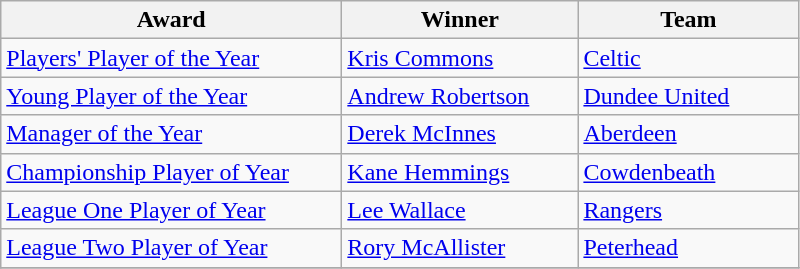<table class="wikitable">
<tr>
<th width=220>Award</th>
<th width=150>Winner</th>
<th width=140>Team</th>
</tr>
<tr>
<td><a href='#'>Players' Player of the Year</a></td>
<td><a href='#'>Kris Commons</a></td>
<td><a href='#'>Celtic</a></td>
</tr>
<tr>
<td><a href='#'>Young Player of the Year</a></td>
<td><a href='#'>Andrew Robertson</a></td>
<td><a href='#'>Dundee United</a></td>
</tr>
<tr>
<td><a href='#'>Manager of the Year</a></td>
<td><a href='#'>Derek McInnes</a></td>
<td><a href='#'>Aberdeen</a></td>
</tr>
<tr>
<td><a href='#'>Championship Player of Year</a></td>
<td><a href='#'>Kane Hemmings</a></td>
<td><a href='#'>Cowdenbeath</a></td>
</tr>
<tr>
<td><a href='#'>League One Player of Year</a></td>
<td><a href='#'>Lee Wallace</a></td>
<td><a href='#'>Rangers</a></td>
</tr>
<tr>
<td><a href='#'>League Two Player of Year</a></td>
<td><a href='#'>Rory McAllister</a></td>
<td><a href='#'>Peterhead</a></td>
</tr>
<tr>
</tr>
</table>
